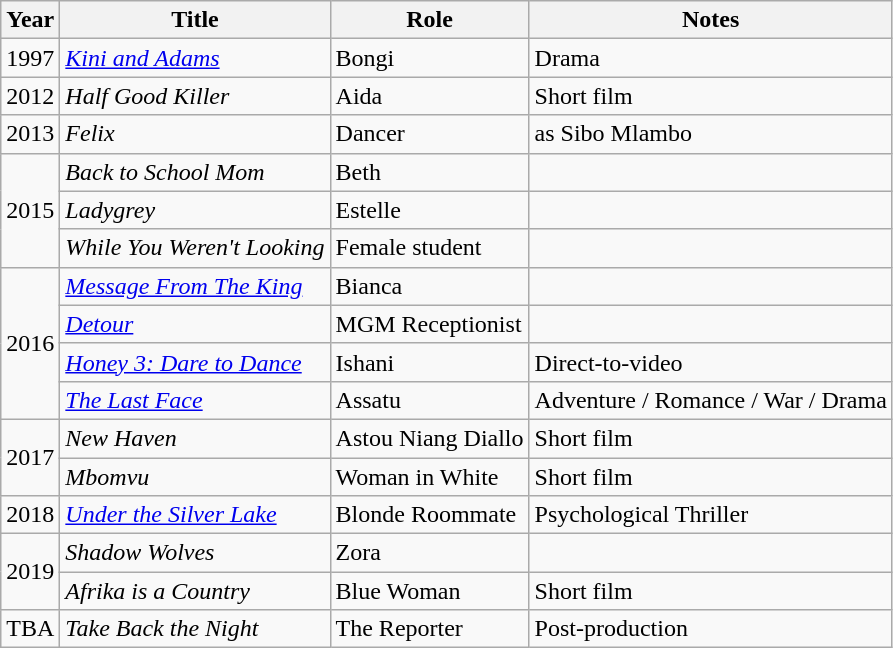<table class="wikitable">
<tr>
<th>Year</th>
<th>Title</th>
<th>Role</th>
<th>Notes</th>
</tr>
<tr>
<td>1997</td>
<td><em><a href='#'>Kini and Adams</a></em></td>
<td>Bongi</td>
<td>Drama</td>
</tr>
<tr>
<td>2012</td>
<td><em>Half Good Killer</em></td>
<td>Aida</td>
<td>Short film</td>
</tr>
<tr>
<td>2013</td>
<td><em>Felix</em></td>
<td>Dancer</td>
<td>as Sibo Mlambo</td>
</tr>
<tr>
<td rowspan="3">2015</td>
<td><em>Back to School Mom</em></td>
<td>Beth</td>
<td></td>
</tr>
<tr>
<td><em>Ladygrey</em></td>
<td>Estelle</td>
<td></td>
</tr>
<tr>
<td><em>While You Weren't Looking</em></td>
<td>Female student</td>
<td></td>
</tr>
<tr>
<td rowspan="4">2016</td>
<td><em><a href='#'>Message From The King</a></em></td>
<td>Bianca</td>
<td></td>
</tr>
<tr>
<td><em><a href='#'>Detour</a></em></td>
<td>MGM Receptionist</td>
<td></td>
</tr>
<tr>
<td><em><a href='#'>Honey 3: Dare to Dance</a></em></td>
<td>Ishani</td>
<td>Direct-to-video</td>
</tr>
<tr>
<td><em><a href='#'>The Last Face</a></em></td>
<td>Assatu</td>
<td>Adventure / Romance / War / Drama</td>
</tr>
<tr>
<td rowspan="2">2017</td>
<td><em>New Haven</em></td>
<td>Astou Niang Diallo</td>
<td>Short film</td>
</tr>
<tr>
<td><em>Mbomvu</em></td>
<td>Woman in White</td>
<td>Short film</td>
</tr>
<tr>
<td>2018</td>
<td><em><a href='#'>Under the Silver Lake</a></em></td>
<td>Blonde Roommate</td>
<td>Psychological Thriller</td>
</tr>
<tr>
<td rowspan="2">2019</td>
<td><em>Shadow Wolves</em></td>
<td>Zora</td>
<td></td>
</tr>
<tr>
<td><em>Afrika is a Country</em></td>
<td>Blue Woman</td>
<td>Short film</td>
</tr>
<tr>
<td>TBA</td>
<td><em>Take Back the Night</em></td>
<td>The Reporter</td>
<td>Post-production</td>
</tr>
</table>
